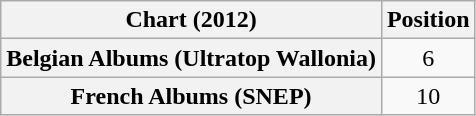<table class="wikitable sortable plainrowheaders" style="text-align:center">
<tr>
<th scope="col">Chart (2012)</th>
<th scope="col">Position</th>
</tr>
<tr>
<th scope="row">Belgian Albums (Ultratop Wallonia)</th>
<td>6</td>
</tr>
<tr>
<th scope="row">French Albums (SNEP)</th>
<td>10</td>
</tr>
</table>
